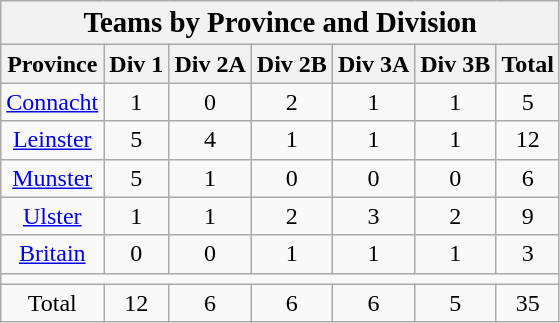<table class="wikitable" style="text-align:center">
<tr>
<th colspan=7><big>Teams by Province and Division</big></th>
</tr>
<tr>
<th>Province</th>
<th>Div 1</th>
<th>Div 2A</th>
<th>Div 2B</th>
<th>Div 3A</th>
<th>Div 3B</th>
<th>Total</th>
</tr>
<tr>
<td><a href='#'>Connacht</a></td>
<td>1</td>
<td>0</td>
<td>2</td>
<td>1</td>
<td>1</td>
<td>5</td>
</tr>
<tr>
<td><a href='#'>Leinster</a></td>
<td>5</td>
<td>4</td>
<td>1</td>
<td>1</td>
<td>1</td>
<td>12</td>
</tr>
<tr>
<td><a href='#'>Munster</a></td>
<td>5</td>
<td>1</td>
<td>0</td>
<td>0</td>
<td>0</td>
<td>6</td>
</tr>
<tr>
<td><a href='#'>Ulster</a></td>
<td>1</td>
<td>1</td>
<td>2</td>
<td>3</td>
<td>2</td>
<td>9</td>
</tr>
<tr>
<td><a href='#'>Britain</a></td>
<td>0</td>
<td>0</td>
<td>1</td>
<td>1</td>
<td>1</td>
<td>3</td>
</tr>
<tr>
<td colspan=7></td>
</tr>
<tr>
<td>Total</td>
<td>12</td>
<td>6</td>
<td>6</td>
<td>6</td>
<td>5</td>
<td>35</td>
</tr>
</table>
